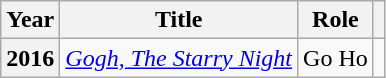<table class="wikitable plainrowheaders">
<tr>
<th scope="col">Year</th>
<th scope="col">Title</th>
<th scope="col">Role</th>
<th scope="col" class="unsortable"></th>
</tr>
<tr>
<th scope="row">2016</th>
<td><em><a href='#'>Gogh, The Starry Night</a></em></td>
<td>Go Ho</td>
<td style="text-align:center"></td>
</tr>
</table>
